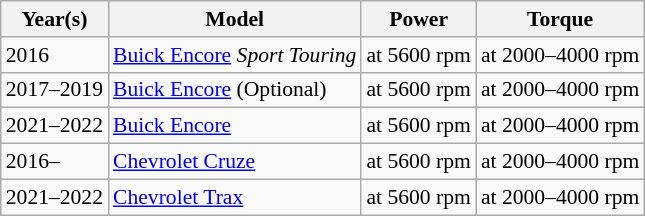<table class="wikitable" style="font-size: 90%">
<tr>
<th>Year(s)</th>
<th>Model</th>
<th>Power</th>
<th>Torque</th>
</tr>
<tr>
<td>2016</td>
<td><a href='#'>Buick Encore</a> <em>Sport Touring</em></td>
<td> at 5600 rpm</td>
<td> at 2000–4000 rpm</td>
</tr>
<tr>
<td>2017–2019</td>
<td><a href='#'>Buick Encore</a> (Optional)</td>
<td> at 5600 rpm</td>
<td> at 2000–4000 rpm</td>
</tr>
<tr>
<td>2021–2022</td>
<td><a href='#'>Buick Encore</a></td>
<td> at 5600 rpm</td>
<td> at 2000–4000 rpm</td>
</tr>
<tr>
<td>2016–</td>
<td><a href='#'>Chevrolet Cruze</a></td>
<td> at 5600 rpm</td>
<td> at 2000–4000 rpm</td>
</tr>
<tr>
<td>2021–2022</td>
<td><a href='#'>Chevrolet Trax</a></td>
<td> at 5600 rpm</td>
<td> at 2000–4000 rpm</td>
</tr>
</table>
